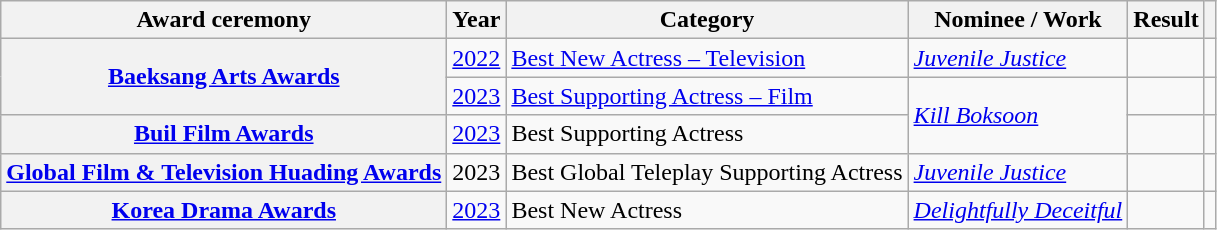<table class="wikitable plainrowheaders sortable">
<tr>
<th scope="col">Award ceremony</th>
<th scope="col">Year</th>
<th scope="col">Category</th>
<th scope="col">Nominee / Work</th>
<th scope="col">Result</th>
<th scope="col" class="unsortable"></th>
</tr>
<tr>
<th scope="row"  rowspan="2"><a href='#'>Baeksang Arts Awards</a></th>
<td style="text-align:center"><a href='#'>2022</a></td>
<td><a href='#'>Best New Actress – Television</a></td>
<td><em><a href='#'>Juvenile Justice</a></em></td>
<td></td>
<td style="text-align:center"></td>
</tr>
<tr>
<td style="text-align:center"><a href='#'>2023</a></td>
<td><a href='#'>Best Supporting Actress – Film</a></td>
<td rowspan="2"><em><a href='#'>Kill Boksoon</a></em></td>
<td></td>
<td style="text-align:center"></td>
</tr>
<tr>
<th scope="row"><a href='#'>Buil Film Awards</a></th>
<td style="text-align:center"><a href='#'>2023</a></td>
<td>Best Supporting Actress</td>
<td></td>
<td style="text-align:center"></td>
</tr>
<tr>
<th scope="row"><a href='#'>Global Film & Television Huading Awards</a></th>
<td style="text-align:center">2023</td>
<td>Best Global Teleplay Supporting Actress</td>
<td><em><a href='#'>Juvenile Justice</a></em></td>
<td></td>
<td style="text-align:center"></td>
</tr>
<tr>
<th scope="row"><a href='#'>Korea Drama Awards</a></th>
<td style="text-align:center"><a href='#'>2023</a></td>
<td>Best New Actress</td>
<td><em><a href='#'>Delightfully Deceitful</a></em></td>
<td></td>
<td style="text-align:center"></td>
</tr>
</table>
